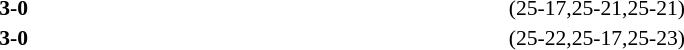<table width=100% cellspacing=1>
<tr>
<th width=20%></th>
<th width=12%></th>
<th width=20%></th>
<th width=33%></th>
<td></td>
</tr>
<tr style=font-size:90%>
<td align=right></td>
<td align=center><strong>3-0</strong></td>
<td></td>
<td>(25-17,25-21,25-21)</td>
<td></td>
</tr>
<tr style=font-size:90%>
<td align=right></td>
<td align=center><strong>3-0</strong></td>
<td></td>
<td>(25-22,25-17,25-23)</td>
</tr>
</table>
